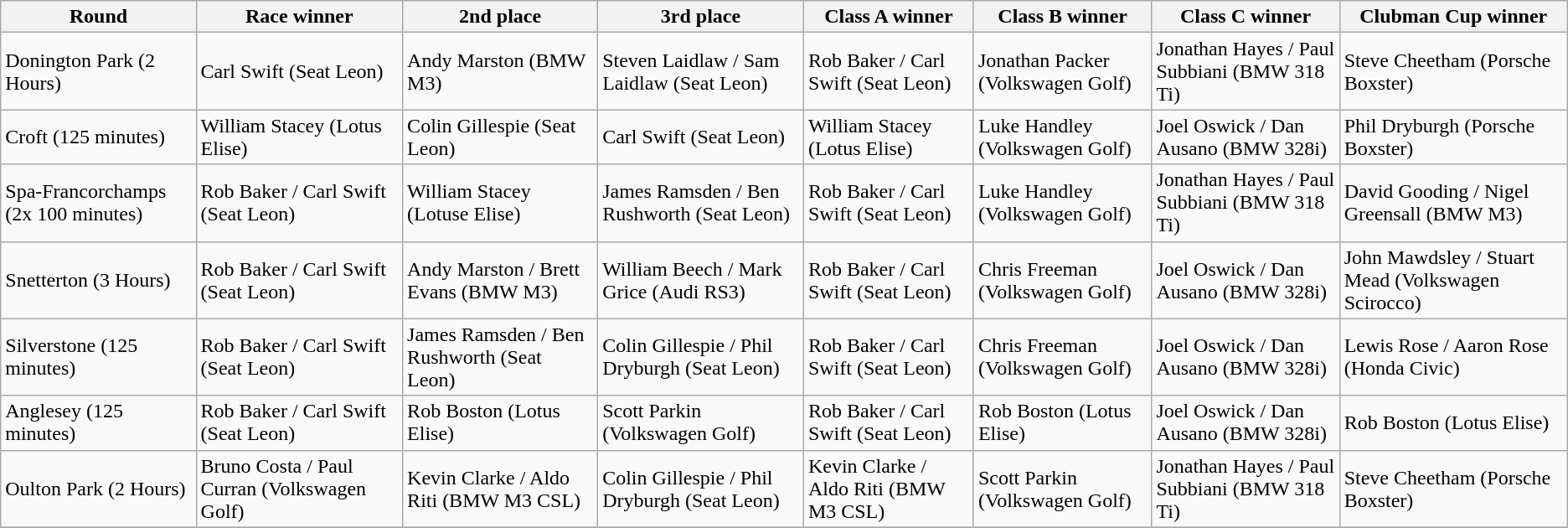<table class="wikitable">
<tr>
<th>Round</th>
<th>Race winner</th>
<th>2nd place</th>
<th>3rd place</th>
<th>Class A winner</th>
<th>Class B winner</th>
<th>Class C winner</th>
<th>Clubman Cup winner</th>
</tr>
<tr>
<td>Donington Park (2 Hours)</td>
<td>Carl Swift (Seat Leon)</td>
<td>Andy Marston (BMW M3)</td>
<td>Steven Laidlaw / Sam Laidlaw (Seat Leon)</td>
<td>Rob Baker / Carl Swift (Seat Leon)</td>
<td>Jonathan Packer (Volkswagen Golf)</td>
<td>Jonathan Hayes / Paul Subbiani (BMW 318 Ti)</td>
<td>Steve Cheetham (Porsche Boxster)</td>
</tr>
<tr>
<td>Croft (125 minutes)</td>
<td>William Stacey (Lotus Elise)</td>
<td>Colin Gillespie (Seat Leon)</td>
<td>Carl Swift (Seat Leon)</td>
<td>William Stacey (Lotus Elise)</td>
<td>Luke Handley (Volkswagen Golf)</td>
<td>Joel Oswick / Dan Ausano (BMW 328i)</td>
<td>Phil Dryburgh (Porsche Boxster)</td>
</tr>
<tr>
<td>Spa-Francorchamps (2x 100 minutes)</td>
<td>Rob Baker / Carl Swift (Seat Leon)</td>
<td>William Stacey (Lotuse Elise)</td>
<td>James Ramsden / Ben Rushworth (Seat Leon)</td>
<td>Rob Baker / Carl Swift (Seat Leon)</td>
<td>Luke Handley (Volkswagen Golf)</td>
<td>Jonathan Hayes / Paul Subbiani (BMW 318 Ti)</td>
<td>David Gooding / Nigel Greensall (BMW M3)</td>
</tr>
<tr>
<td>Snetterton (3 Hours)</td>
<td>Rob Baker / Carl Swift (Seat Leon)</td>
<td>Andy Marston / Brett Evans (BMW M3)</td>
<td>William Beech / Mark Grice (Audi RS3)</td>
<td>Rob Baker / Carl Swift (Seat Leon)</td>
<td>Chris Freeman (Volkswagen Golf)</td>
<td>Joel Oswick / Dan Ausano (BMW 328i)</td>
<td>John Mawdsley / Stuart Mead (Volkswagen Scirocco)</td>
</tr>
<tr>
<td>Silverstone (125 minutes)</td>
<td>Rob Baker / Carl Swift (Seat Leon)</td>
<td>James Ramsden / Ben Rushworth (Seat Leon)</td>
<td>Colin Gillespie / Phil Dryburgh (Seat Leon)</td>
<td>Rob Baker / Carl Swift (Seat Leon)</td>
<td>Chris Freeman (Volkswagen Golf)</td>
<td>Joel Oswick / Dan Ausano (BMW 328i)</td>
<td>Lewis Rose / Aaron Rose (Honda Civic)</td>
</tr>
<tr>
<td>Anglesey (125 minutes)</td>
<td>Rob Baker / Carl Swift (Seat Leon)</td>
<td>Rob Boston (Lotus Elise)</td>
<td>Scott Parkin (Volkswagen Golf)</td>
<td>Rob Baker / Carl Swift (Seat Leon)</td>
<td>Rob Boston (Lotus Elise)</td>
<td>Joel Oswick / Dan Ausano (BMW 328i)</td>
<td>Rob Boston (Lotus Elise)</td>
</tr>
<tr>
<td>Oulton Park (2 Hours)</td>
<td>Bruno Costa / Paul Curran (Volkswagen Golf)</td>
<td>Kevin Clarke / Aldo Riti (BMW M3 CSL)</td>
<td>Colin Gillespie / Phil Dryburgh (Seat Leon)</td>
<td>Kevin Clarke / Aldo Riti (BMW M3 CSL)</td>
<td>Scott Parkin (Volkswagen Golf)</td>
<td>Jonathan Hayes / Paul Subbiani (BMW 318 Ti)</td>
<td>Steve Cheetham (Porsche Boxster)</td>
</tr>
<tr>
</tr>
</table>
